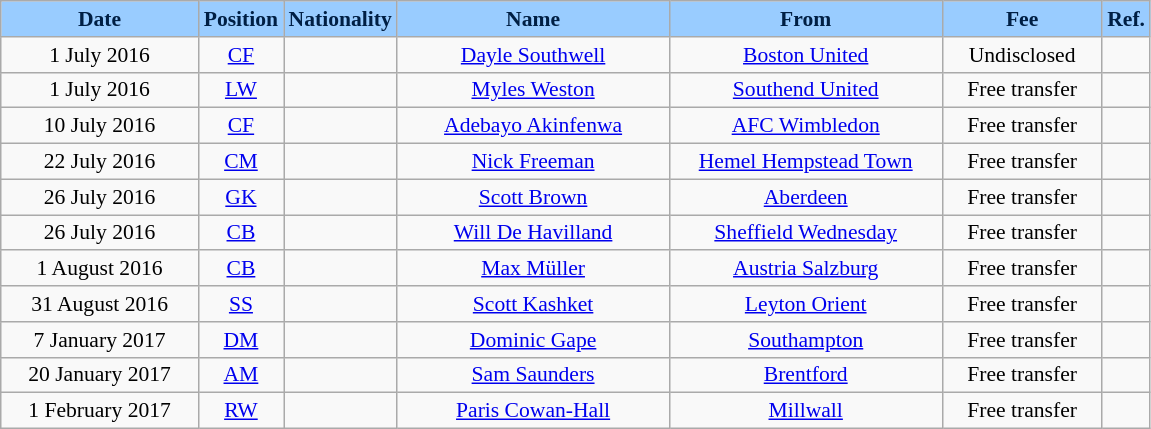<table class="wikitable"  style="text-align:center; font-size:90%; ">
<tr>
<th style="background:#99CCFF; color:#001F44; width:125px;">Date</th>
<th style="background:#99CCFF; color:#001F44; width:50px;">Position</th>
<th style="background:#99CCFF; color:#001F44; width:50px;">Nationality</th>
<th style="background:#99CCFF; color:#001F44; width:175px;">Name</th>
<th style="background:#99CCFF; color:#001F44; width:175px;">From</th>
<th style="background:#99CCFF; color:#001F44; width:100px;">Fee</th>
<th style="background:#99CCFF; color:#001F44; width:25px;">Ref.</th>
</tr>
<tr>
<td>1 July 2016</td>
<td><a href='#'>CF</a></td>
<td></td>
<td><a href='#'>Dayle Southwell</a></td>
<td><a href='#'>Boston United</a></td>
<td>Undisclosed</td>
<td></td>
</tr>
<tr>
<td>1 July 2016</td>
<td><a href='#'>LW</a></td>
<td></td>
<td><a href='#'>Myles Weston</a></td>
<td><a href='#'>Southend United</a></td>
<td>Free transfer</td>
<td></td>
</tr>
<tr>
<td>10 July 2016</td>
<td><a href='#'>CF</a></td>
<td></td>
<td><a href='#'>Adebayo Akinfenwa</a></td>
<td><a href='#'>AFC Wimbledon</a></td>
<td>Free transfer</td>
<td></td>
</tr>
<tr>
<td>22 July 2016</td>
<td><a href='#'>CM</a></td>
<td></td>
<td><a href='#'>Nick Freeman</a></td>
<td><a href='#'>Hemel Hempstead Town</a></td>
<td>Free transfer</td>
<td></td>
</tr>
<tr>
<td>26 July 2016</td>
<td><a href='#'>GK</a></td>
<td></td>
<td><a href='#'>Scott Brown</a></td>
<td><a href='#'>Aberdeen</a></td>
<td>Free transfer</td>
<td></td>
</tr>
<tr>
<td>26 July 2016</td>
<td><a href='#'>CB</a></td>
<td></td>
<td><a href='#'>Will De Havilland</a></td>
<td><a href='#'>Sheffield Wednesday</a></td>
<td>Free transfer</td>
<td></td>
</tr>
<tr>
<td>1 August 2016</td>
<td><a href='#'>CB</a></td>
<td></td>
<td><a href='#'>Max Müller</a></td>
<td><a href='#'>Austria Salzburg</a></td>
<td>Free transfer</td>
<td></td>
</tr>
<tr>
<td>31 August 2016</td>
<td><a href='#'>SS</a></td>
<td></td>
<td><a href='#'>Scott Kashket</a></td>
<td><a href='#'>Leyton Orient</a></td>
<td>Free transfer</td>
<td></td>
</tr>
<tr>
<td>7 January 2017</td>
<td><a href='#'>DM</a></td>
<td></td>
<td><a href='#'>Dominic Gape</a></td>
<td><a href='#'>Southampton</a></td>
<td>Free transfer</td>
<td></td>
</tr>
<tr>
<td>20 January 2017</td>
<td><a href='#'>AM</a></td>
<td></td>
<td><a href='#'>Sam Saunders</a></td>
<td><a href='#'>Brentford</a></td>
<td>Free transfer</td>
<td></td>
</tr>
<tr>
<td>1 February 2017</td>
<td><a href='#'>RW</a></td>
<td></td>
<td><a href='#'>Paris Cowan-Hall</a></td>
<td><a href='#'>Millwall</a></td>
<td>Free transfer</td>
<td></td>
</tr>
</table>
